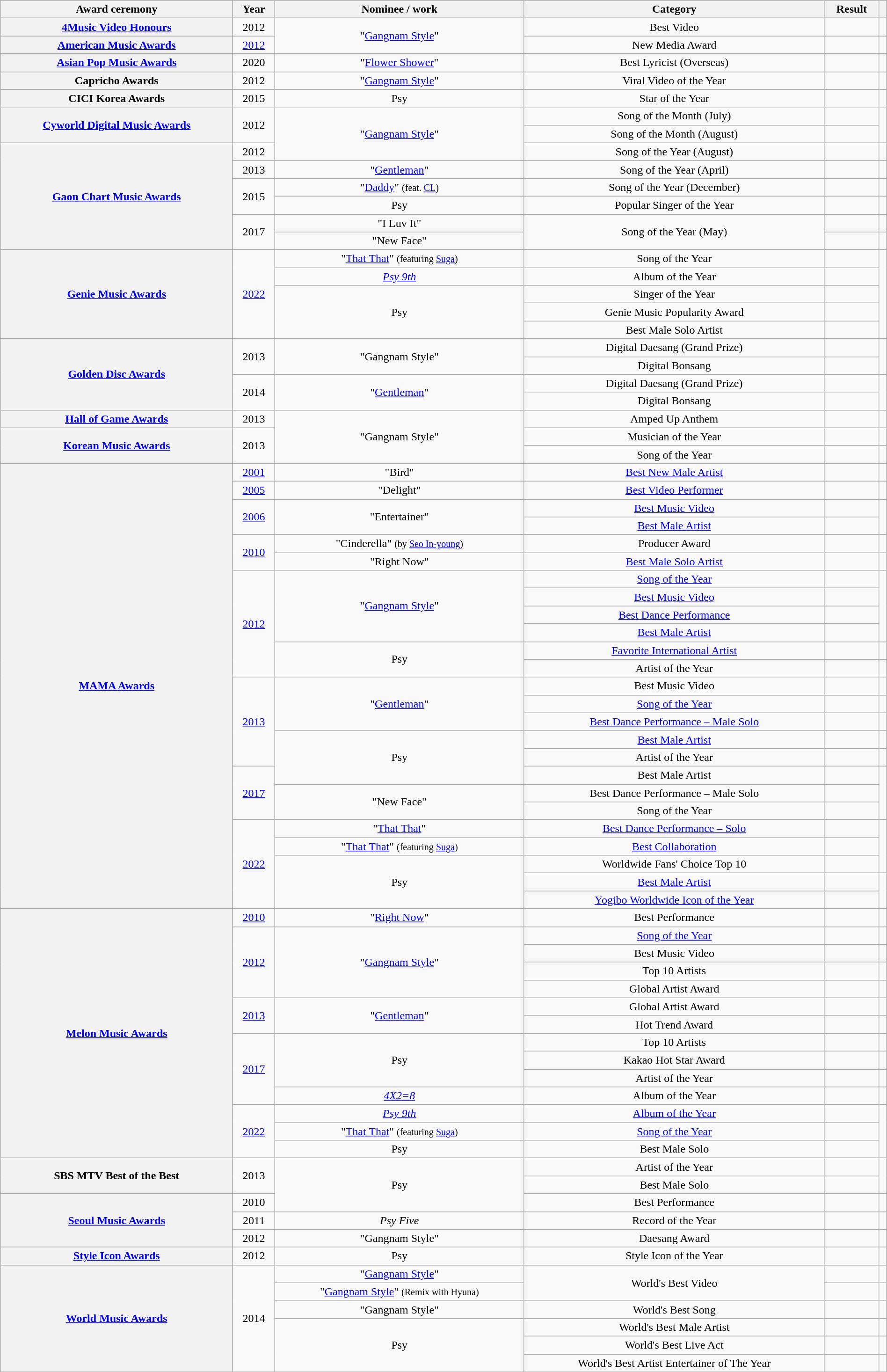<table class="wikitable sortable plainrowheaders" style="text-align:center; width:100%;">
<tr>
<th scope="col">Award ceremony</th>
<th scope="col">Year</th>
<th scope="col">Nominee / work</th>
<th scope="col">Category</th>
<th scope="col">Result</th>
<th scope="col" class="unsortable"></th>
</tr>
<tr>
<th scope="row"><a href='#'>4Music Video Honours</a></th>
<td>2012</td>
<td rowspan="2">"<a href='#'>Gangnam Style</a>"</td>
<td>Best Video</td>
<td></td>
<td></td>
</tr>
<tr>
<th scope="row"><a href='#'>American Music Awards</a></th>
<td><a href='#'>2012</a></td>
<td>New Media Award</td>
<td></td>
<td></td>
</tr>
<tr>
<th scope="row"><a href='#'>Asian Pop Music Awards</a></th>
<td>2020</td>
<td>"<a href='#'>Flower Shower</a>"</td>
<td>Best Lyricist (Overseas)</td>
<td></td>
<td></td>
</tr>
<tr>
<th scope="row">Capricho Awards</th>
<td>2012</td>
<td>"<a href='#'>Gangnam Style</a>"</td>
<td>Viral Video of the Year</td>
<td></td>
<td></td>
</tr>
<tr>
<th scope="row">CICI Korea Awards</th>
<td>2015</td>
<td>Psy</td>
<td>Star of the Year</td>
<td></td>
<td></td>
</tr>
<tr>
<th rowspan="2" scope="row"><a href='#'>Cyworld Digital Music Awards</a></th>
<td rowspan="2">2012</td>
<td rowspan="3">"<a href='#'>Gangnam Style</a>"</td>
<td>Song of the Month (July)</td>
<td></td>
<td rowspan="2"></td>
</tr>
<tr>
<td>Song of the Month (August)</td>
<td></td>
</tr>
<tr>
<th rowspan="6" scope="row"><a href='#'>Gaon Chart Music Awards</a></th>
<td>2012</td>
<td>Song of the Year (August)</td>
<td></td>
<td></td>
</tr>
<tr>
<td>2013</td>
<td>"<a href='#'>Gentleman</a>"</td>
<td>Song of the Year (April)</td>
<td></td>
<td></td>
</tr>
<tr>
<td rowspan="2">2015</td>
<td>"<a href='#'>Daddy</a>" <small>(feat. <a href='#'>CL</a>)</small></td>
<td>Song of the Year (December)</td>
<td></td>
<td></td>
</tr>
<tr>
<td>Psy</td>
<td>Popular Singer of the Year</td>
<td></td>
<td></td>
</tr>
<tr>
<td rowspan="2">2017</td>
<td>"I Luv It"</td>
<td rowspan="2">Song of the Year (May)</td>
<td></td>
<td></td>
</tr>
<tr>
<td>"New Face"</td>
<td></td>
<td></td>
</tr>
<tr>
<th scope="row" rowspan="5"><a href='#'>Genie Music Awards</a></th>
<td rowspan="5"><a href='#'>2022</a></td>
<td>"<a href='#'>That That</a>" <small>(featuring <a href='#'>Suga</a>)</small></td>
<td>Song of the Year</td>
<td></td>
<td rowspan="5"></td>
</tr>
<tr>
<td><em><a href='#'>Psy 9th</a></em></td>
<td>Album of the Year</td>
<td></td>
</tr>
<tr>
<td rowspan="3">Psy</td>
<td>Singer of the Year</td>
<td></td>
</tr>
<tr>
<td>Genie Music Popularity Award</td>
<td></td>
</tr>
<tr>
<td>Best Male Solo Artist</td>
<td></td>
</tr>
<tr>
<th scope="row" rowspan="4"><a href='#'>Golden Disc Awards</a></th>
<td rowspan="2">2013</td>
<td rowspan="2">"Gangnam Style"</td>
<td>Digital Daesang (Grand Prize)</td>
<td></td>
<td rowspan="2"></td>
</tr>
<tr>
<td>Digital Bonsang</td>
<td></td>
</tr>
<tr>
<td rowspan="2">2014</td>
<td rowspan="2">"<a href='#'>Gentleman</a>"</td>
<td>Digital Daesang (Grand Prize)</td>
<td></td>
<td rowspan="2"></td>
</tr>
<tr>
<td>Digital Bonsang</td>
<td></td>
</tr>
<tr>
<th scope="row"><a href='#'>Hall of Game Awards</a></th>
<td>2013</td>
<td rowspan="3">"Gangnam Style"</td>
<td>Amped Up Anthem</td>
<td></td>
<td></td>
</tr>
<tr>
<th scope="row" rowspan="2"><a href='#'>Korean Music Awards</a></th>
<td rowspan="2">2013</td>
<td>Musician of the Year</td>
<td></td>
<td></td>
</tr>
<tr>
<td>Song of the Year</td>
<td></td>
<td></td>
</tr>
<tr>
<th rowspan="25" scope="row"><a href='#'>MAMA Awards</a></th>
<td><a href='#'>2001</a></td>
<td>"Bird"</td>
<td><a href='#'>Best New Male Artist</a></td>
<td></td>
<td></td>
</tr>
<tr>
<td><a href='#'>2005</a></td>
<td>"Delight"</td>
<td><a href='#'>Best Video Performer</a></td>
<td></td>
<td></td>
</tr>
<tr>
<td rowspan="2"><a href='#'>2006</a></td>
<td rowspan="2">"Entertainer"</td>
<td><a href='#'>Best Music Video</a></td>
<td></td>
<td rowspan="2"></td>
</tr>
<tr>
<td><a href='#'>Best Male Artist</a></td>
<td></td>
</tr>
<tr>
<td rowspan="2"><a href='#'>2010</a></td>
<td>"Cinderella" <small>(by <a href='#'>Seo In-young</a>)</small></td>
<td>Producer Award</td>
<td></td>
<td></td>
</tr>
<tr>
<td>"Right Now"</td>
<td><a href='#'>Best Male Solo Artist</a></td>
<td></td>
<td></td>
</tr>
<tr>
<td rowspan="6"><a href='#'>2012</a></td>
<td rowspan="4">"<a href='#'>Gangnam Style</a>"</td>
<td><a href='#'>Song of the Year</a></td>
<td></td>
<td rowspan="4"></td>
</tr>
<tr>
<td><a href='#'>Best Music Video</a></td>
<td></td>
</tr>
<tr>
<td><a href='#'>Best Dance Performance</a></td>
<td></td>
</tr>
<tr>
<td><a href='#'>Best Male Artist</a></td>
<td></td>
</tr>
<tr>
<td rowspan="2">Psy</td>
<td><a href='#'>Favorite International Artist</a></td>
<td></td>
<td></td>
</tr>
<tr>
<td>Artist of the Year</td>
<td></td>
<td></td>
</tr>
<tr>
<td rowspan="5"><a href='#'>2013</a></td>
<td rowspan="3">"<a href='#'>Gentleman</a>"</td>
<td>Best Music Video</td>
<td></td>
<td></td>
</tr>
<tr>
<td><a href='#'>Song of the Year</a></td>
<td></td>
<td></td>
</tr>
<tr>
<td><a href='#'>Best Dance Performance – Male Solo</a></td>
<td></td>
<td></td>
</tr>
<tr>
<td rowspan="3">Psy</td>
<td><a href='#'>Best Male Artist</a></td>
<td></td>
<td></td>
</tr>
<tr>
<td>Artist of the Year</td>
<td></td>
<td></td>
</tr>
<tr>
<td rowspan="3"><a href='#'>2017</a></td>
<td>Best Male Artist</td>
<td></td>
<td rowspan="3"></td>
</tr>
<tr>
<td rowspan="2">"New Face"</td>
<td>Best Dance Performance – Male Solo</td>
<td></td>
</tr>
<tr>
<td>Song of the Year</td>
<td></td>
</tr>
<tr>
<td rowspan="5"><a href='#'>2022</a></td>
<td>"<a href='#'>That That</a>"</td>
<td><a href='#'>Best Dance Performance – Solo</a></td>
<td></td>
<td rowspan="3"></td>
</tr>
<tr>
<td>"<a href='#'>That That</a>" <small>(featuring <a href='#'>Suga</a>)</small></td>
<td><a href='#'>Best Collaboration</a></td>
<td></td>
</tr>
<tr>
<td rowspan="3">Psy</td>
<td>Worldwide Fans' Choice Top 10</td>
<td></td>
</tr>
<tr>
<td><a href='#'>Best Male Artist</a></td>
<td></td>
<td rowspan="2"></td>
</tr>
<tr>
<td><a href='#'>Yogibo Worldwide Icon of the Year</a></td>
<td></td>
</tr>
<tr>
<th rowspan="14" scope="row"><a href='#'>Melon Music Awards</a></th>
<td><a href='#'>2010</a></td>
<td>"<a href='#'>Right Now</a>"</td>
<td>Best Performance</td>
<td></td>
<td></td>
</tr>
<tr>
<td rowspan="4"><a href='#'>2012</a></td>
<td rowspan="4">"<a href='#'>Gangnam Style</a>"</td>
<td><a href='#'>Song of the Year</a></td>
<td></td>
<td></td>
</tr>
<tr>
<td>Best Music Video</td>
<td></td>
<td></td>
</tr>
<tr>
<td>Top 10 Artists</td>
<td></td>
<td></td>
</tr>
<tr>
<td>Global Artist Award</td>
<td></td>
<td></td>
</tr>
<tr>
<td rowspan="2"><a href='#'>2013</a></td>
<td rowspan="2">"<a href='#'>Gentleman</a>"</td>
<td>Global Artist Award</td>
<td></td>
<td></td>
</tr>
<tr>
<td>Hot Trend Award</td>
<td></td>
<td></td>
</tr>
<tr>
<td rowspan="4"><a href='#'>2017</a></td>
<td rowspan="3">Psy</td>
<td>Top 10 Artists</td>
<td></td>
<td></td>
</tr>
<tr>
<td>Kakao Hot Star Award</td>
<td></td>
<td></td>
</tr>
<tr>
<td>Artist of the Year</td>
<td></td>
<td></td>
</tr>
<tr>
<td><em><a href='#'>4X2=8</a></em></td>
<td>Album of the Year</td>
<td></td>
<td></td>
</tr>
<tr>
<td rowspan="3"><a href='#'>2022</a></td>
<td><em><a href='#'>Psy 9th</a></em></td>
<td><a href='#'>Album of the Year</a></td>
<td></td>
<td rowspan="3"></td>
</tr>
<tr>
<td>"<a href='#'>That That</a>" <small>(featuring <a href='#'>Suga</a>)</small></td>
<td><a href='#'>Song of the Year</a></td>
<td></td>
</tr>
<tr>
<td>Psy</td>
<td>Best Male Solo</td>
<td></td>
</tr>
<tr>
<th scope="row" rowspan="2">SBS MTV Best of the Best</th>
<td rowspan="2">2013</td>
<td rowspan="3">Psy</td>
<td>Artist of the Year</td>
<td></td>
<td rowspan="2"></td>
</tr>
<tr>
<td>Best Male Solo</td>
<td></td>
</tr>
<tr>
<th scope="row" rowspan="3"><a href='#'>Seoul Music Awards</a></th>
<td>2010</td>
<td>Best Performance</td>
<td></td>
<td></td>
</tr>
<tr>
<td>2011</td>
<td><em>Psy Five</em></td>
<td>Record of the Year</td>
<td></td>
<td></td>
</tr>
<tr>
<td>2012</td>
<td>"Gangnam Style"</td>
<td>Daesang Award</td>
<td></td>
<td></td>
</tr>
<tr>
<th scope="row"><a href='#'>Style Icon Awards</a></th>
<td>2012</td>
<td>Psy</td>
<td>Style Icon of the Year</td>
<td></td>
<td></td>
</tr>
<tr>
<th scope="row" rowspan="6"><a href='#'>World Music Awards</a></th>
<td rowspan="6">2014</td>
<td>"<a href='#'>Gangnam Style</a>"</td>
<td rowspan="2">World's Best Video</td>
<td></td>
<td></td>
</tr>
<tr>
<td>"<a href='#'>Gangnam Style</a>" <small>(Remix with Hyuna)</small></td>
<td></td>
<td></td>
</tr>
<tr>
<td>"Gangnam Style"</td>
<td>World's Best Song</td>
<td></td>
<td></td>
</tr>
<tr>
<td rowspan="3">Psy</td>
<td>World's Best Male Artist</td>
<td></td>
<td></td>
</tr>
<tr>
<td>World's Best Live Act</td>
<td></td>
<td></td>
</tr>
<tr>
<td>World's Best Artist Entertainer of The Year</td>
<td></td>
<td></td>
</tr>
</table>
